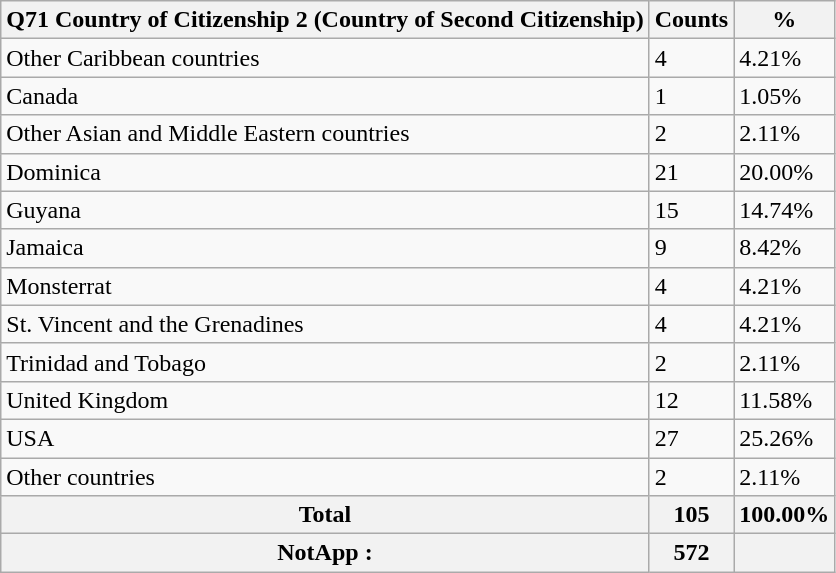<table class="wikitable sortable">
<tr>
<th>Q71 Country of Citizenship 2 (Country of Second Citizenship)</th>
<th>Counts</th>
<th>%</th>
</tr>
<tr>
<td>Other Caribbean countries</td>
<td>4</td>
<td>4.21%</td>
</tr>
<tr>
<td>Canada</td>
<td>1</td>
<td>1.05%</td>
</tr>
<tr>
<td>Other Asian and Middle Eastern countries</td>
<td>2</td>
<td>2.11%</td>
</tr>
<tr>
<td>Dominica</td>
<td>21</td>
<td>20.00%</td>
</tr>
<tr>
<td>Guyana</td>
<td>15</td>
<td>14.74%</td>
</tr>
<tr>
<td>Jamaica</td>
<td>9</td>
<td>8.42%</td>
</tr>
<tr>
<td>Monsterrat</td>
<td>4</td>
<td>4.21%</td>
</tr>
<tr>
<td>St. Vincent and the Grenadines</td>
<td>4</td>
<td>4.21%</td>
</tr>
<tr>
<td>Trinidad and Tobago</td>
<td>2</td>
<td>2.11%</td>
</tr>
<tr>
<td>United Kingdom</td>
<td>12</td>
<td>11.58%</td>
</tr>
<tr>
<td>USA</td>
<td>27</td>
<td>25.26%</td>
</tr>
<tr>
<td>Other countries</td>
<td>2</td>
<td>2.11%</td>
</tr>
<tr>
<th>Total</th>
<th>105</th>
<th>100.00%</th>
</tr>
<tr>
<th>NotApp :</th>
<th>572</th>
<th></th>
</tr>
</table>
